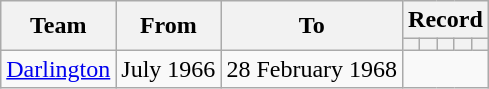<table class=wikitable style="text-align:left">
<tr>
<th rowspan="2">Team</th>
<th rowspan="2">From</th>
<th rowspan="2">To</th>
<th colspan="5">Record</th>
</tr>
<tr>
<th></th>
<th></th>
<th></th>
<th></th>
<th></th>
</tr>
<tr>
<td><a href='#'>Darlington</a></td>
<td>July 1966</td>
<td>28 February 1968<br></td>
</tr>
</table>
